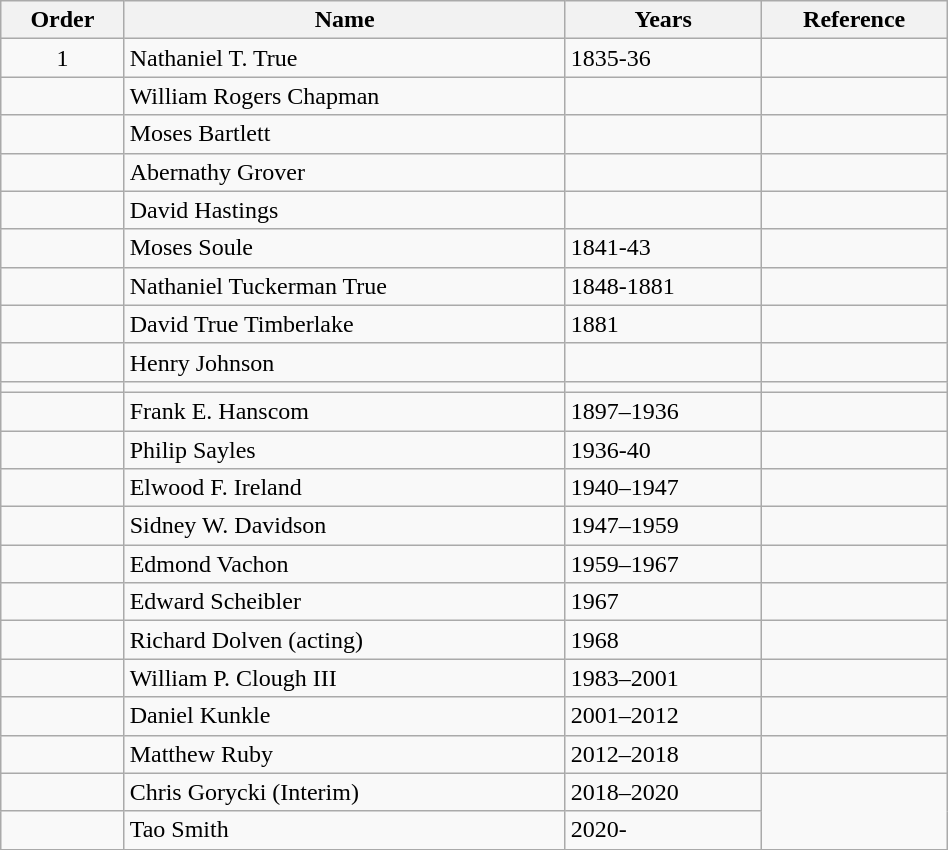<table class="wikitable sortable" style="width:50%">
<tr>
<th style="width:*;">Order</th>
<th style="width:*;">Name</th>
<th style="width:*;">Years</th>
<th style="width:*;" class="unsortable">Reference</th>
</tr>
<tr>
<td style="text-align:center;">1</td>
<td>Nathaniel T. True</td>
<td>1835-36</td>
<td></td>
</tr>
<tr>
<td></td>
<td>William Rogers Chapman</td>
<td></td>
<td></td>
</tr>
<tr>
<td></td>
<td>Moses Bartlett</td>
<td></td>
<td></td>
</tr>
<tr>
<td></td>
<td>Abernathy Grover</td>
<td></td>
<td></td>
</tr>
<tr>
<td></td>
<td>David Hastings</td>
<td></td>
<td></td>
</tr>
<tr>
<td></td>
<td>Moses Soule</td>
<td>1841-43</td>
<td></td>
</tr>
<tr>
<td></td>
<td>Nathaniel Tuckerman True</td>
<td>1848-1881</td>
<td></td>
</tr>
<tr>
<td></td>
<td>David True Timberlake</td>
<td>1881</td>
<td></td>
</tr>
<tr>
<td></td>
<td>Henry Johnson</td>
<td></td>
<td></td>
</tr>
<tr>
<td></td>
<td></td>
<td></td>
<td></td>
</tr>
<tr>
<td style="text-align:center;"></td>
<td>Frank E. Hanscom</td>
<td>1897–1936</td>
<td></td>
</tr>
<tr>
<td></td>
<td>Philip Sayles</td>
<td>1936-40</td>
<td></td>
</tr>
<tr>
<td style="text-align:center;"></td>
<td>Elwood F. Ireland</td>
<td>1940–1947</td>
<td></td>
</tr>
<tr>
<td style="text-align:center;"></td>
<td>Sidney W. Davidson</td>
<td>1947–1959</td>
<td></td>
</tr>
<tr>
<td style="text-align:center;"></td>
<td>Edmond Vachon</td>
<td>1959–1967</td>
<td></td>
</tr>
<tr>
<td></td>
<td>Edward Scheibler</td>
<td>1967</td>
<td></td>
</tr>
<tr>
<td></td>
<td>Richard Dolven (acting)</td>
<td>1968</td>
<td></td>
</tr>
<tr>
<td style="text-align:center;"></td>
<td>William P. Clough III</td>
<td>1983–2001</td>
<td></td>
</tr>
<tr>
<td style="text-align:center;"></td>
<td>Daniel Kunkle</td>
<td>2001–2012</td>
<td></td>
</tr>
<tr>
<td style="text-align:center;"></td>
<td>Matthew Ruby</td>
<td>2012–2018</td>
<td></td>
</tr>
<tr>
<td style="text-align:center;"></td>
<td>Chris Gorycki (Interim)</td>
<td>2018–2020</td>
</tr>
<tr>
<td style="text-align:center;"></td>
<td>Tao Smith</td>
<td>2020-</td>
</tr>
<tr>
</tr>
</table>
